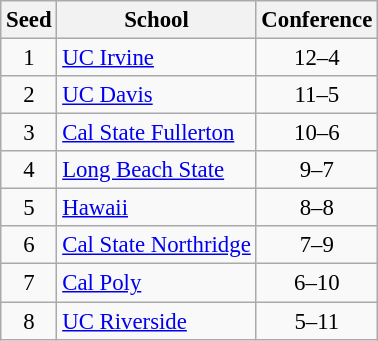<table class="wikitable" style="white-space:nowrap; font-size:95%;text-align:center">
<tr>
<th>Seed</th>
<th>School</th>
<th>Conference</th>
</tr>
<tr>
<td>1</td>
<td align=left><a href='#'>UC Irvine</a></td>
<td>12–4</td>
</tr>
<tr>
<td>2</td>
<td align=left><a href='#'>UC Davis</a></td>
<td>11–5</td>
</tr>
<tr>
<td>3</td>
<td align=left><a href='#'>Cal State Fullerton</a></td>
<td>10–6</td>
</tr>
<tr>
<td>4</td>
<td align=left><a href='#'>Long Beach State</a></td>
<td>9–7</td>
</tr>
<tr>
<td>5</td>
<td align=left><a href='#'>Hawaii</a></td>
<td>8–8</td>
</tr>
<tr>
<td>6</td>
<td align=left><a href='#'>Cal State Northridge</a></td>
<td>7–9</td>
</tr>
<tr>
<td>7</td>
<td align=left><a href='#'>Cal Poly</a></td>
<td>6–10</td>
</tr>
<tr>
<td>8</td>
<td align=left><a href='#'>UC Riverside</a></td>
<td>5–11</td>
</tr>
</table>
